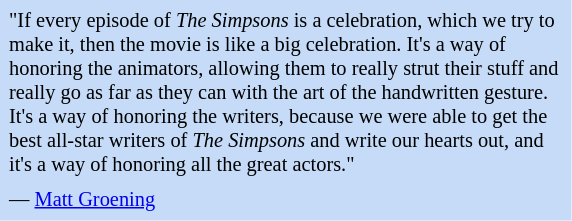<table class="toccolours" style="float: right; margin-left: 1em; margin-right: 2em; font-size: 85%; background:#c6dbf7; color:black; width:28em; max-width: 40%;" cellspacing="5">
<tr>
<td style="text-align: left;">"If every episode of <em>The Simpsons</em> is a celebration, which we try to make it, then the movie is like a big celebration. It's a way of honoring the animators, allowing them to really strut their stuff and really go as far as they can with the art of the handwritten gesture. It's a way of honoring the writers, because we were able to get the best all-star writers of <em>The Simpsons</em> and write our hearts out, and it's a way of honoring all the great actors."</td>
</tr>
<tr>
<td style="text-align: left;">— <a href='#'>Matt Groening</a></td>
</tr>
</table>
